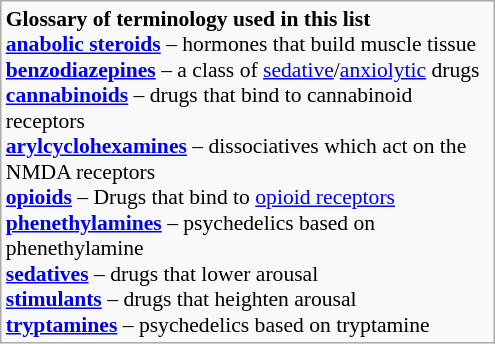<table class="wikitable" style="float: right; clear:right; margin: 0 0 0.5em 1em; padding: 0.5em; border: 1px solid #ddb; width: 330px; font-size:90%;">
<tr>
<td><strong>Glossary of terminology used in this list</strong><br><strong><a href='#'>anabolic steroids</a></strong> – hormones that build muscle tissue<br>
<strong><a href='#'>benzodiazepines</a></strong> – a class of <a href='#'>sedative</a>/<a href='#'>anxiolytic</a> drugs<br>
<strong><a href='#'>cannabinoids</a></strong> – drugs that bind to cannabinoid receptors<br>
<strong><a href='#'>arylcyclohexamines</a></strong> – dissociatives which act on the NMDA receptors<br>
<strong><a href='#'>opioids</a></strong> – Drugs that bind to <a href='#'>opioid receptors</a><br>
<strong><a href='#'>phenethylamines</a></strong> – psychedelics based on phenethylamine<br>
<strong><a href='#'>sedatives</a></strong> – drugs that lower arousal<br>
<strong><a href='#'>stimulants</a></strong> – drugs that heighten arousal<br>
<strong><a href='#'>tryptamines</a></strong> – psychedelics based on tryptamine</td>
</tr>
</table>
